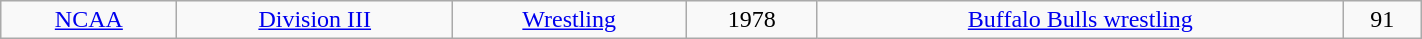<table class="wikitable" width="75%">
<tr align="center">
<td><a href='#'>NCAA</a></td>
<td><a href='#'>Division III</a></td>
<td><a href='#'>Wrestling</a></td>
<td>1978</td>
<td><a href='#'>Buffalo Bulls wrestling</a></td>
<td>91</td>
</tr>
</table>
